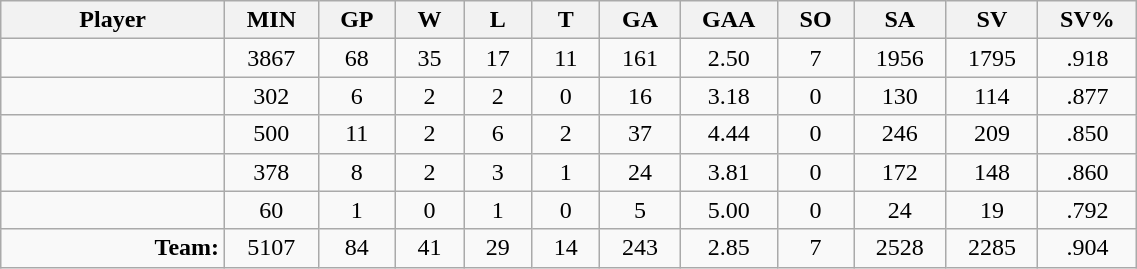<table class="wikitable sortable" width="60%">
<tr>
<th bgcolor="#DDDDFF" width="10%">Player</th>
<th width="3%" bgcolor="#DDDDFF" title="Minutes played">MIN</th>
<th width="3%" bgcolor="#DDDDFF" title="Games played in">GP</th>
<th width="3%" bgcolor="#DDDDFF" title="Games played in">W</th>
<th width="3%" bgcolor="#DDDDFF"title="Games played in">L</th>
<th width="3%" bgcolor="#DDDDFF" title="Ties">T</th>
<th width="3%" bgcolor="#DDDDFF" title="Goals against">GA</th>
<th width="3%" bgcolor="#DDDDFF" title="Goals against average">GAA</th>
<th width="3%" bgcolor="#DDDDFF"title="Shut-outs">SO</th>
<th width="3%" bgcolor="#DDDDFF" title="Shots against">SA</th>
<th width="3%" bgcolor="#DDDDFF" title="Shots saved">SV</th>
<th width="3%" bgcolor="#DDDDFF" title="Save percentage">SV%</th>
</tr>
<tr align="center">
<td align="right"></td>
<td>3867</td>
<td>68</td>
<td>35</td>
<td>17</td>
<td>11</td>
<td>161</td>
<td>2.50</td>
<td>7</td>
<td>1956</td>
<td>1795</td>
<td>.918</td>
</tr>
<tr align="center">
<td align="right"></td>
<td>302</td>
<td>6</td>
<td>2</td>
<td>2</td>
<td>0</td>
<td>16</td>
<td>3.18</td>
<td>0</td>
<td>130</td>
<td>114</td>
<td>.877</td>
</tr>
<tr align="center">
<td align="right"></td>
<td>500</td>
<td>11</td>
<td>2</td>
<td>6</td>
<td>2</td>
<td>37</td>
<td>4.44</td>
<td>0</td>
<td>246</td>
<td>209</td>
<td>.850</td>
</tr>
<tr align="center">
<td align="right"></td>
<td>378</td>
<td>8</td>
<td>2</td>
<td>3</td>
<td>1</td>
<td>24</td>
<td>3.81</td>
<td>0</td>
<td>172</td>
<td>148</td>
<td>.860</td>
</tr>
<tr align="center">
<td align="right"></td>
<td>60</td>
<td>1</td>
<td>0</td>
<td>1</td>
<td>0</td>
<td>5</td>
<td>5.00</td>
<td>0</td>
<td>24</td>
<td>19</td>
<td>.792</td>
</tr>
<tr align="center">
<td align="right"><strong>Team:</strong></td>
<td>5107</td>
<td>84</td>
<td>41</td>
<td>29</td>
<td>14</td>
<td>243</td>
<td>2.85</td>
<td>7</td>
<td>2528</td>
<td>2285</td>
<td>.904</td>
</tr>
</table>
